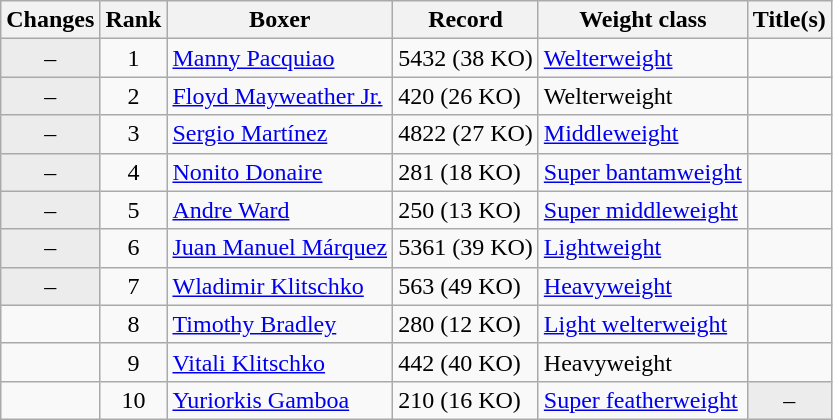<table class="wikitable ">
<tr>
<th>Changes</th>
<th>Rank</th>
<th>Boxer</th>
<th>Record</th>
<th>Weight class</th>
<th>Title(s)</th>
</tr>
<tr>
<td align=center bgcolor=#ECECEC>–</td>
<td align=center>1</td>
<td><a href='#'>Manny Pacquiao</a></td>
<td>5432 (38 KO)</td>
<td><a href='#'>Welterweight</a></td>
<td></td>
</tr>
<tr>
<td align=center bgcolor=#ECECEC>–</td>
<td align=center>2</td>
<td><a href='#'>Floyd Mayweather Jr.</a></td>
<td>420 (26 KO)</td>
<td>Welterweight</td>
<td></td>
</tr>
<tr>
<td align=center bgcolor=#ECECEC>–</td>
<td align=center>3</td>
<td><a href='#'>Sergio Martínez</a></td>
<td>4822 (27 KO)</td>
<td><a href='#'>Middleweight</a></td>
<td></td>
</tr>
<tr>
<td align=center bgcolor=#ECECEC>–</td>
<td align=center>4</td>
<td><a href='#'>Nonito Donaire</a></td>
<td>281 (18 KO)</td>
<td><a href='#'>Super bantamweight</a></td>
<td></td>
</tr>
<tr>
<td align=center bgcolor=#ECECEC>–</td>
<td align=center>5</td>
<td><a href='#'>Andre Ward</a></td>
<td>250 (13 KO)</td>
<td><a href='#'>Super middleweight</a></td>
<td></td>
</tr>
<tr>
<td align=center bgcolor=#ECECEC>–</td>
<td align=center>6</td>
<td><a href='#'>Juan Manuel Márquez</a></td>
<td>5361 (39 KO)</td>
<td><a href='#'>Lightweight</a></td>
<td></td>
</tr>
<tr>
<td align=center bgcolor=#ECECEC>–</td>
<td align=center>7</td>
<td><a href='#'>Wladimir Klitschko</a></td>
<td>563 (49 KO)</td>
<td><a href='#'>Heavyweight</a></td>
<td></td>
</tr>
<tr>
<td align=center></td>
<td align=center>8</td>
<td><a href='#'>Timothy Bradley</a></td>
<td>280 (12 KO)</td>
<td><a href='#'>Light welterweight</a></td>
<td></td>
</tr>
<tr>
<td align=center></td>
<td align=center>9</td>
<td><a href='#'>Vitali Klitschko</a></td>
<td>442 (40 KO)</td>
<td>Heavyweight</td>
<td></td>
</tr>
<tr>
<td align=center></td>
<td align=center>10</td>
<td><a href='#'>Yuriorkis Gamboa</a></td>
<td>210 (16 KO)</td>
<td><a href='#'>Super featherweight</a></td>
<td align=center bgcolor=#ECECEC data-sort-value="Z">–</td>
</tr>
</table>
